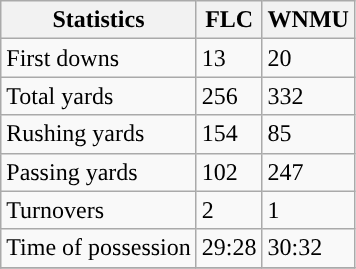<table class="wikitable">
<tr>
<th>Statistics</th>
<th>FLC</th>
<th>WNMU</th>
</tr>
<tr>
<td>First downs</td>
<td>13</td>
<td>20</td>
</tr>
<tr>
<td>Total yards</td>
<td>256</td>
<td>332</td>
</tr>
<tr>
<td>Rushing yards</td>
<td>154</td>
<td>85</td>
</tr>
<tr>
<td>Passing yards</td>
<td>102</td>
<td>247</td>
</tr>
<tr>
<td>Turnovers</td>
<td>2</td>
<td>1</td>
</tr>
<tr>
<td>Time of possession</td>
<td>29:28</td>
<td>30:32</td>
</tr>
<tr>
</tr>
</table>
